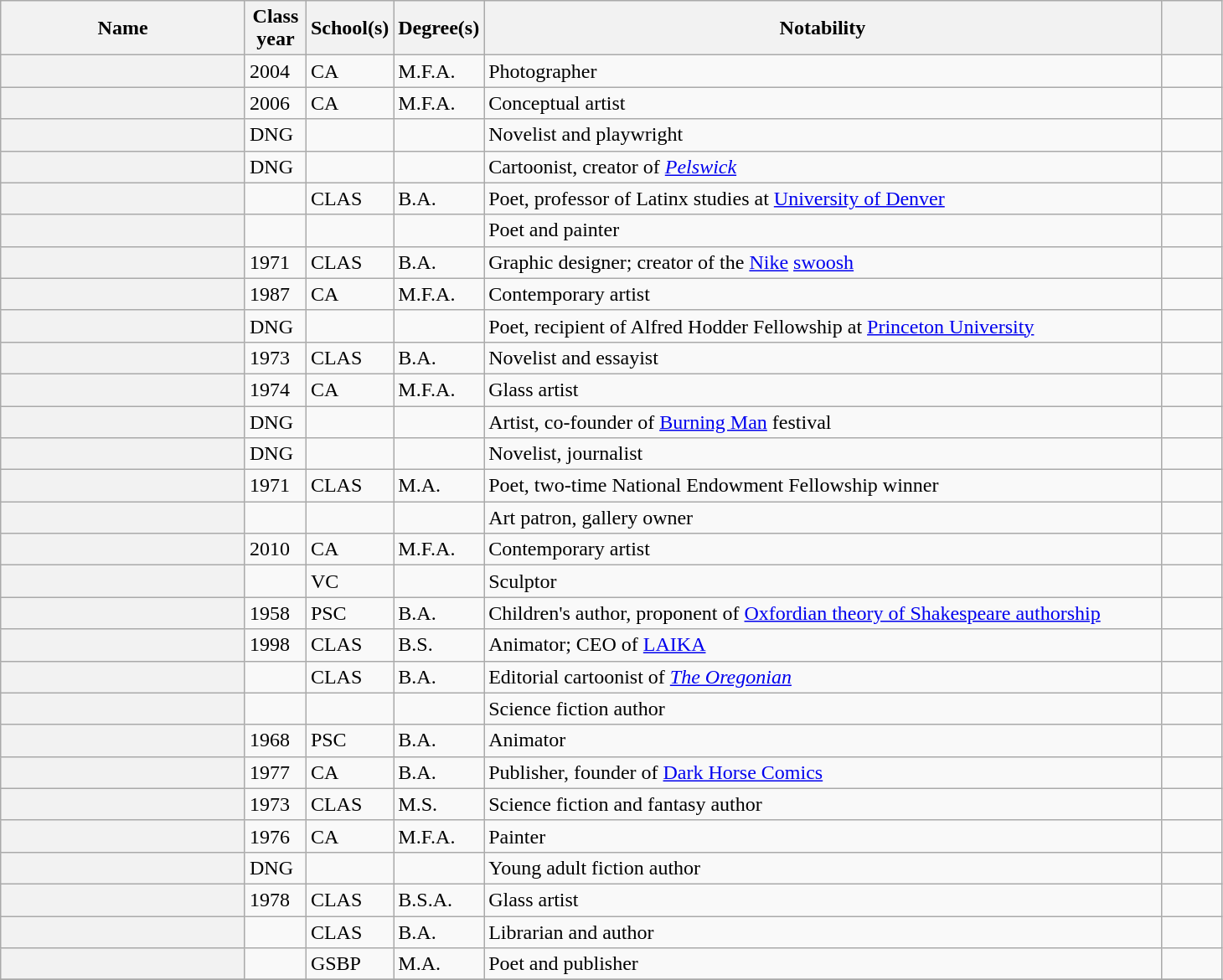<table class="wikitable sortable plainrowheaders" style="width:77%">
<tr>
<th style="width:20%;">Name</th>
<th style="width:5%;">Class year</th>
<th style="width:5%;">School(s)</th>
<th style="width:5%;">Degree(s)</th>
<th style="width:*;" class="unsortable">Notability</th>
<th style="width:5%;" class="unsortable"></th>
</tr>
<tr>
<th scope="row"></th>
<td>2004</td>
<td>CA</td>
<td>M.F.A.</td>
<td>Photographer</td>
<td align=center></td>
</tr>
<tr>
<th scope="row"></th>
<td>2006</td>
<td>CA</td>
<td>M.F.A.</td>
<td>Conceptual artist</td>
<td style="text-align:center;"></td>
</tr>
<tr>
<th scope="row"></th>
<td>DNG</td>
<td></td>
<td></td>
<td>Novelist and playwright</td>
<td align=center></td>
</tr>
<tr>
<th scope="row"></th>
<td>DNG</td>
<td></td>
<td></td>
<td>Cartoonist, creator of <em><a href='#'>Pelswick</a></em></td>
<td align=center></td>
</tr>
<tr>
<th scope="row"></th>
<td></td>
<td>CLAS</td>
<td>B.A.</td>
<td>Poet, professor of Latinx studies at <a href='#'>University of Denver</a></td>
<td align=center></td>
</tr>
<tr>
<th scope="row"></th>
<td></td>
<td></td>
<td></td>
<td>Poet and painter</td>
<td align=center></td>
</tr>
<tr>
<th scope="row"></th>
<td>1971</td>
<td>CLAS</td>
<td>B.A.</td>
<td>Graphic designer; creator of the <a href='#'>Nike</a> <a href='#'>swoosh</a></td>
<td align=center></td>
</tr>
<tr>
<th scope="row"></th>
<td>1987</td>
<td>CA</td>
<td>M.F.A.</td>
<td>Contemporary artist</td>
<td align=center></td>
</tr>
<tr>
<th scope="row"></th>
<td>DNG</td>
<td></td>
<td></td>
<td>Poet, recipient of Alfred Hodder Fellowship at <a href='#'>Princeton University</a></td>
<td align=center></td>
</tr>
<tr>
<th scope="row"></th>
<td>1973</td>
<td>CLAS</td>
<td>B.A.</td>
<td>Novelist and essayist</td>
<td align=center></td>
</tr>
<tr>
<th scope="row"></th>
<td>1974</td>
<td>CA</td>
<td>M.F.A.</td>
<td>Glass artist</td>
<td align=center></td>
</tr>
<tr>
<th scope="row"></th>
<td>DNG</td>
<td></td>
<td></td>
<td>Artist, co-founder of <a href='#'>Burning Man</a> festival</td>
<td align=center></td>
</tr>
<tr>
<th scope="row"></th>
<td>DNG</td>
<td></td>
<td></td>
<td>Novelist, journalist</td>
<td align=center></td>
</tr>
<tr>
<th scope="row"></th>
<td>1971</td>
<td>CLAS</td>
<td>M.A.</td>
<td>Poet, two-time National Endowment Fellowship winner</td>
<td align=center></td>
</tr>
<tr>
<th scope="row"></th>
<td></td>
<td></td>
<td></td>
<td>Art patron, gallery owner</td>
<td align=center></td>
</tr>
<tr>
<th scope="row"></th>
<td>2010</td>
<td>CA</td>
<td>M.F.A.</td>
<td>Contemporary artist</td>
<td align=center></td>
</tr>
<tr>
<th scope="row"></th>
<td></td>
<td>VC</td>
<td></td>
<td>Sculptor</td>
<td align=center></td>
</tr>
<tr>
<th scope="row"></th>
<td>1958</td>
<td>PSC</td>
<td>B.A.</td>
<td>Children's author, proponent of <a href='#'>Oxfordian theory of Shakespeare authorship</a></td>
<td align=center></td>
</tr>
<tr>
<th scope="row"></th>
<td>1998</td>
<td>CLAS</td>
<td>B.S.</td>
<td>Animator; CEO of <a href='#'>LAIKA</a></td>
<td align=center></td>
</tr>
<tr>
<th scope="row"></th>
<td></td>
<td>CLAS</td>
<td>B.A.</td>
<td>Editorial cartoonist of <em><a href='#'>The Oregonian</a></em></td>
<td align=center></td>
</tr>
<tr>
<th scope="row"></th>
<td></td>
<td></td>
<td></td>
<td>Science fiction author</td>
<td align=center></td>
</tr>
<tr>
<th scope="row"></th>
<td>1968</td>
<td>PSC</td>
<td>B.A.</td>
<td>Animator</td>
<td align=center></td>
</tr>
<tr>
<th scope="row"></th>
<td>1977</td>
<td>CA</td>
<td>B.A.</td>
<td>Publisher, founder of <a href='#'>Dark Horse Comics</a></td>
<td align=center></td>
</tr>
<tr>
<th scope="row"></th>
<td>1973</td>
<td>CLAS</td>
<td>M.S.</td>
<td>Science fiction and fantasy author</td>
<td align=center></td>
</tr>
<tr>
<th scope="row"></th>
<td>1976</td>
<td>CA</td>
<td>M.F.A.</td>
<td>Painter</td>
<td align=center></td>
</tr>
<tr>
<th scope="row"></th>
<td>DNG</td>
<td></td>
<td></td>
<td>Young adult fiction author</td>
<td align=center></td>
</tr>
<tr>
<th scope="row"></th>
<td>1978</td>
<td>CLAS</td>
<td>B.S.A.</td>
<td>Glass artist</td>
<td align=center></td>
</tr>
<tr>
<th scope="row"></th>
<td></td>
<td>CLAS</td>
<td>B.A.</td>
<td>Librarian and author</td>
<td align=center></td>
</tr>
<tr>
<th scope="row"></th>
<td></td>
<td>GSBP</td>
<td>M.A.</td>
<td>Poet and publisher</td>
<td align=center></td>
</tr>
<tr>
</tr>
</table>
